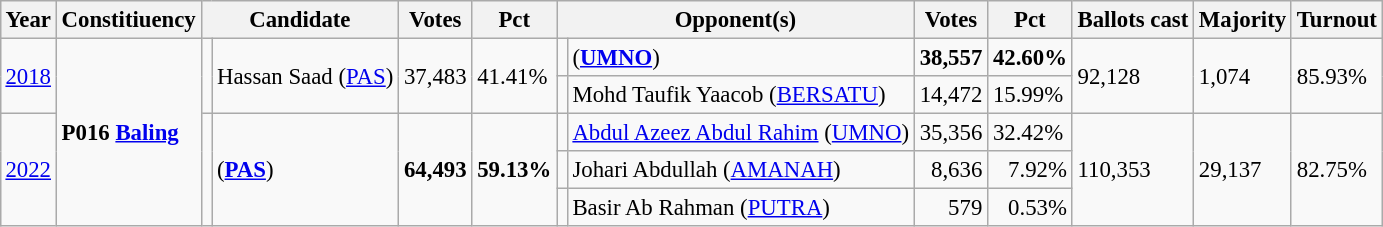<table class="wikitable" style="margin:0.5em ; font-size:95%">
<tr>
<th>Year</th>
<th>Constitiuency</th>
<th colspan=2>Candidate</th>
<th>Votes</th>
<th>Pct</th>
<th colspan=2>Opponent(s)</th>
<th>Votes</th>
<th>Pct</th>
<th>Ballots cast</th>
<th>Majority</th>
<th>Turnout</th>
</tr>
<tr>
<td rowspan=2><a href='#'>2018</a></td>
<td rowspan=5><strong>P016 <a href='#'>Baling</a></strong></td>
<td rowspan=2 ></td>
<td rowspan=2>Hassan Saad (<a href='#'>PAS</a>)</td>
<td rowspan=2 align=right>37,483</td>
<td rowspan=2>41.41%</td>
<td></td>
<td> (<a href='#'><strong>UMNO</strong></a>)</td>
<td align=right><strong>38,557</strong></td>
<td><strong>42.60%</strong></td>
<td rowspan=2>92,128</td>
<td rowspan=2>1,074</td>
<td rowspan=2>85.93%</td>
</tr>
<tr>
<td></td>
<td>Mohd Taufik Yaacob (<a href='#'>BERSATU</a>)</td>
<td align=right>14,472</td>
<td>15.99%</td>
</tr>
<tr>
<td rowspan=3><a href='#'>2022</a></td>
<td rowspan=3 bgcolor=></td>
<td rowspan=3> (<a href='#'><strong>PAS</strong></a>)</td>
<td rowspan=3 align=right><strong>64,493</strong></td>
<td rowspan=3><strong>59.13%</strong></td>
<td></td>
<td><a href='#'>Abdul Azeez Abdul Rahim</a> (<a href='#'>UMNO</a>)</td>
<td align=right>35,356</td>
<td>32.42%</td>
<td rowspan=3>110,353</td>
<td rowspan=3>29,137</td>
<td rowspan=3>82.75%</td>
</tr>
<tr>
<td></td>
<td>Johari Abdullah (<a href='#'>AMANAH</a>)</td>
<td align=right>8,636</td>
<td align=right>7.92%</td>
</tr>
<tr>
<td bgcolor=></td>
<td>Basir Ab Rahman (<a href='#'>PUTRA</a>)</td>
<td align=right>579</td>
<td align=right>0.53%</td>
</tr>
</table>
